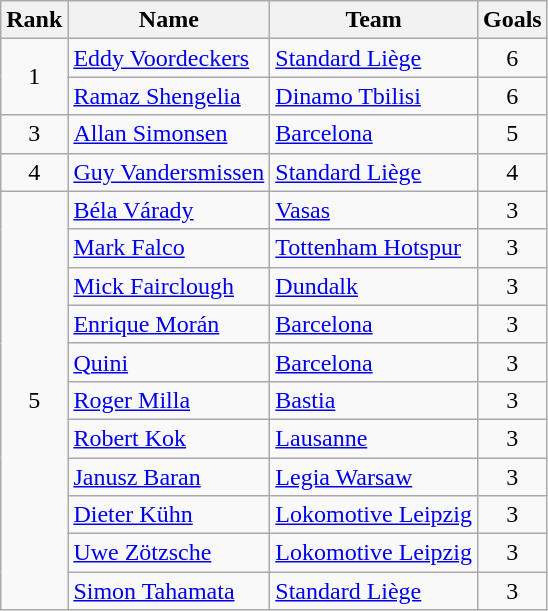<table class="wikitable" style="text-align:center">
<tr>
<th>Rank</th>
<th>Name</th>
<th>Team</th>
<th>Goals</th>
</tr>
<tr>
<td rowspan="2">1</td>
<td align="left"> <a href='#'>Eddy Voordeckers</a></td>
<td align="left"> <a href='#'>Standard Liège</a></td>
<td>6</td>
</tr>
<tr>
<td align="left"> <a href='#'>Ramaz Shengelia</a></td>
<td align="left"> <a href='#'>Dinamo Tbilisi</a></td>
<td>6</td>
</tr>
<tr>
<td>3</td>
<td align="left"> <a href='#'>Allan Simonsen</a></td>
<td align="left"> <a href='#'>Barcelona</a></td>
<td>5</td>
</tr>
<tr>
<td>4</td>
<td align="left"> <a href='#'>Guy Vandersmissen</a></td>
<td align="left"> <a href='#'>Standard Liège</a></td>
<td>4</td>
</tr>
<tr>
<td rowspan="11">5</td>
<td align="left"> <a href='#'>Béla Várady</a></td>
<td align="left"> <a href='#'>Vasas</a></td>
<td>3</td>
</tr>
<tr>
<td align="left"> <a href='#'>Mark Falco</a></td>
<td align="left"> <a href='#'>Tottenham Hotspur</a></td>
<td>3</td>
</tr>
<tr>
<td align="left"> <a href='#'>Mick Fairclough</a></td>
<td align="left"> <a href='#'>Dundalk</a></td>
<td>3</td>
</tr>
<tr>
<td align="left"> <a href='#'>Enrique Morán</a></td>
<td align="left"> <a href='#'>Barcelona</a></td>
<td>3</td>
</tr>
<tr>
<td align="left"> <a href='#'>Quini</a></td>
<td align="left"> <a href='#'>Barcelona</a></td>
<td>3</td>
</tr>
<tr>
<td align="left"> <a href='#'>Roger Milla</a></td>
<td align="left"> <a href='#'>Bastia</a></td>
<td>3</td>
</tr>
<tr>
<td align="left"> <a href='#'>Robert Kok</a></td>
<td align="left"> <a href='#'>Lausanne</a></td>
<td>3</td>
</tr>
<tr>
<td align="left"> <a href='#'>Janusz Baran</a></td>
<td align="left"> <a href='#'>Legia Warsaw</a></td>
<td>3</td>
</tr>
<tr>
<td align="left"> <a href='#'>Dieter Kühn</a></td>
<td align="left"> <a href='#'>Lokomotive Leipzig</a></td>
<td>3</td>
</tr>
<tr>
<td align="left"> <a href='#'>Uwe Zötzsche</a></td>
<td align="left"> <a href='#'>Lokomotive Leipzig</a></td>
<td>3</td>
</tr>
<tr>
<td align="left"> <a href='#'>Simon Tahamata</a></td>
<td align="left"> <a href='#'>Standard Liège</a></td>
<td>3</td>
</tr>
</table>
